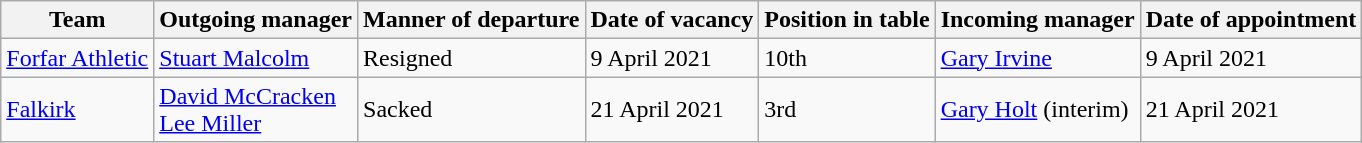<table class="wikitable sortable">
<tr>
<th>Team</th>
<th>Outgoing manager</th>
<th>Manner of departure</th>
<th>Date of vacancy</th>
<th>Position in table</th>
<th>Incoming manager</th>
<th>Date of appointment</th>
</tr>
<tr>
<td><a href='#'>Forfar Athletic</a></td>
<td> <a href='#'>Stuart Malcolm</a></td>
<td>Resigned</td>
<td>9 April 2021</td>
<td>10th</td>
<td> <a href='#'>Gary Irvine</a></td>
<td>9 April 2021</td>
</tr>
<tr>
<td><a href='#'>Falkirk</a></td>
<td> <a href='#'>David McCracken</a><br> <a href='#'>Lee Miller</a></td>
<td>Sacked</td>
<td>21 April 2021</td>
<td>3rd</td>
<td> <a href='#'>Gary Holt</a> (interim)</td>
<td>21 April 2021</td>
</tr>
</table>
